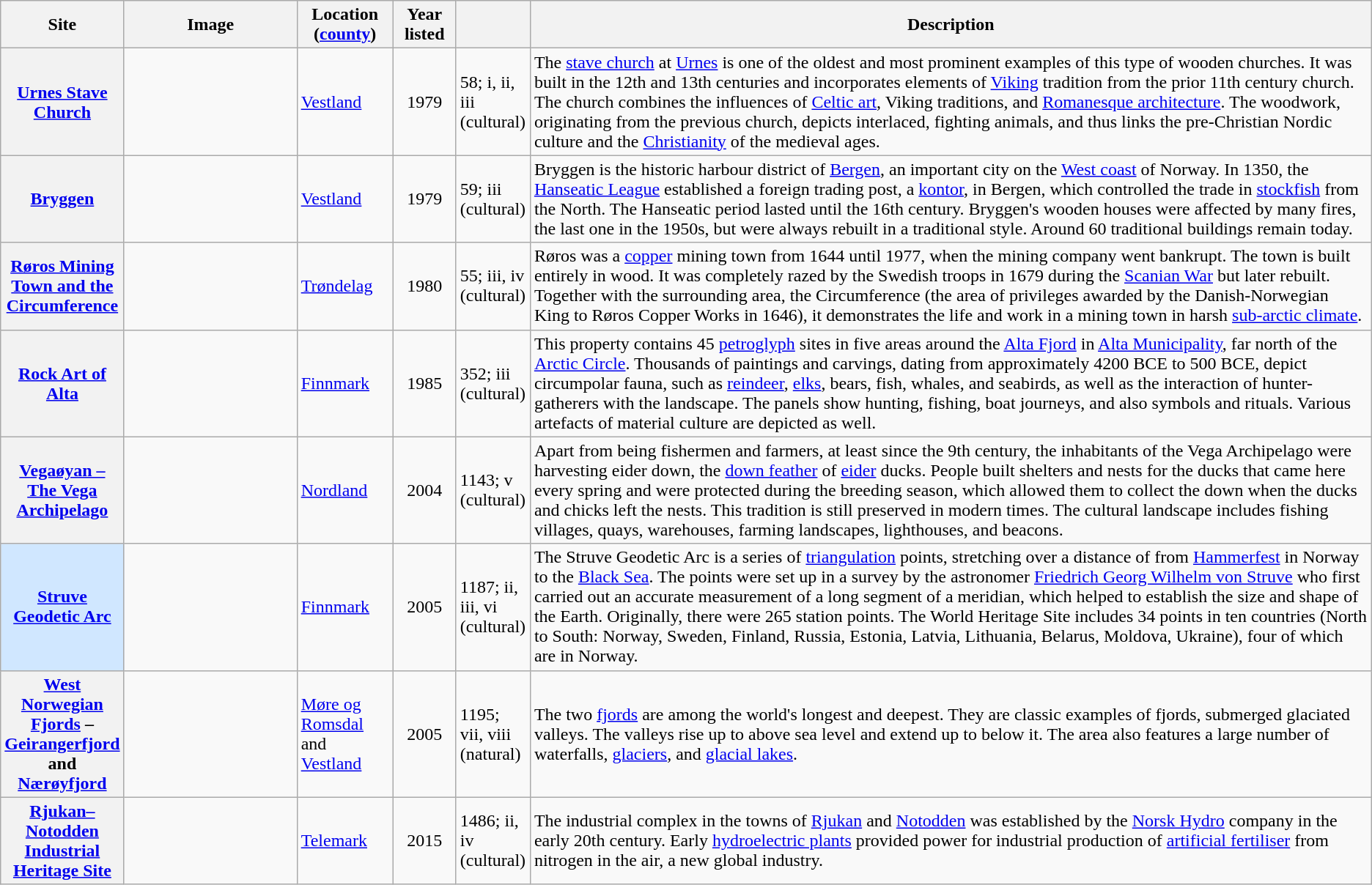<table class="wikitable sortable plainrowheaders">
<tr>
<th style="width:100px;" scope="col">Site</th>
<th class="unsortable"  style="width:150px;" scope="col">Image</th>
<th style="width:80px;" scope="col">Location (<a href='#'>county</a>)</th>
<th style="width:50px;" scope="col">Year listed</th>
<th style="width:60px;" scope="col" data-sort-type="number"></th>
<th scope="col" class="unsortable">Description</th>
</tr>
<tr>
<th scope="row"><a href='#'>Urnes Stave Church</a></th>
<td></td>
<td><a href='#'>Vestland</a></td>
<td style="text-align:center;">1979</td>
<td>58; i, ii, iii <br>(cultural)</td>
<td>The <a href='#'>stave church</a> at <a href='#'>Urnes</a> is one of the oldest and most prominent examples of this type of wooden churches. It was built in the 12th and 13th centuries and incorporates elements of <a href='#'>Viking</a> tradition from the prior 11th century church. The church combines the influences of <a href='#'>Celtic art</a>, Viking traditions, and <a href='#'>Romanesque architecture</a>. The woodwork, originating from the previous church, depicts interlaced, fighting animals, and thus links the pre-Christian Nordic culture and the <a href='#'>Christianity</a> of the medieval ages.</td>
</tr>
<tr>
<th scope="row"><a href='#'>Bryggen</a></th>
<td></td>
<td><a href='#'>Vestland</a></td>
<td style="text-align:center;">1979</td>
<td>59; iii <br>(cultural)</td>
<td>Bryggen is the historic harbour district of <a href='#'>Bergen</a>, an important city on the <a href='#'>West coast</a> of Norway. In 1350, the <a href='#'>Hanseatic League</a> established a foreign trading post, a <a href='#'>kontor</a>, in Bergen, which controlled the trade in <a href='#'>stockfish</a> from the North. The Hanseatic period lasted until the 16th century. Bryggen's wooden houses were affected by many fires, the last one in the 1950s, but were always rebuilt in a traditional style. Around 60 traditional buildings remain today.</td>
</tr>
<tr>
<th scope="row"><a href='#'>Røros Mining Town and the Circumference</a></th>
<td></td>
<td><a href='#'>Trøndelag</a></td>
<td style="text-align:center;">1980</td>
<td>55;  iii, iv <br>(cultural)</td>
<td>Røros was a <a href='#'>copper</a> mining town from 1644 until 1977, when the mining company went bankrupt. The town is built entirely in wood. It was completely razed by the Swedish troops in 1679 during the <a href='#'>Scanian War</a> but later rebuilt. Together with the surrounding area, the Circumference (the area of privileges awarded by the Danish-Norwegian King to Røros Copper Works in 1646), it demonstrates the life and work in a mining town in harsh <a href='#'>sub-arctic climate</a>.</td>
</tr>
<tr>
<th scope="row"><a href='#'>Rock Art of Alta</a></th>
<td></td>
<td><a href='#'>Finnmark</a></td>
<td style="text-align:center;">1985</td>
<td>352; iii <br>(cultural)</td>
<td>This property contains 45 <a href='#'>petroglyph</a> sites in five areas around the <a href='#'>Alta Fjord</a> in <a href='#'>Alta Municipality</a>, far north of the <a href='#'>Arctic Circle</a>. Thousands of paintings and carvings, dating from approximately 4200 BCE to 500 BCE, depict circumpolar fauna, such as <a href='#'>reindeer</a>, <a href='#'>elks</a>, bears, fish, whales, and seabirds, as well as the interaction of hunter-gatherers with the landscape. The panels show hunting, fishing, boat journeys, and also symbols and rituals. Various artefacts of material culture are depicted as well.</td>
</tr>
<tr>
<th scope="row"><a href='#'>Vegaøyan – The Vega Archipelago</a></th>
<td></td>
<td><a href='#'>Nordland</a></td>
<td style="text-align:center;">2004</td>
<td>1143; v <br>(cultural)</td>
<td>Apart from being fishermen and farmers, at least since the 9th century, the inhabitants of the Vega Archipelago were harvesting eider down, the <a href='#'>down feather</a> of <a href='#'>eider</a> ducks. People built shelters and nests for the ducks that came here every spring and were protected during the breeding season, which allowed them to collect the down when the ducks and chicks left the nests. This tradition is still preserved in modern times. The cultural landscape includes fishing villages, quays, warehouses, farming landscapes, lighthouses, and beacons.</td>
</tr>
<tr>
<th scope="row" style="background:#D0E7FF;"><a href='#'>Struve Geodetic Arc</a></th>
<td></td>
<td><a href='#'>Finnmark</a></td>
<td style="text-align:center;">2005</td>
<td>1187; ii, iii, vi <br>(cultural)</td>
<td>The Struve Geodetic Arc is a series of <a href='#'>triangulation</a> points, stretching over a distance of  from <a href='#'>Hammerfest</a> in Norway to the <a href='#'>Black Sea</a>. The points were set up in a survey by the astronomer <a href='#'>Friedrich Georg Wilhelm von Struve</a> who first carried out an accurate measurement of a long segment of a meridian, which helped to establish the size and shape of the Earth. Originally, there were 265 station points. The World Heritage Site includes 34 points in ten countries (North to South: Norway, Sweden, Finland, Russia, Estonia, Latvia, Lithuania, Belarus, Moldova, Ukraine), four of which are in Norway.</td>
</tr>
<tr>
<th scope="row"><a href='#'>West Norwegian Fjords</a> – <a href='#'>Geirangerfjord</a> and <a href='#'>Nærøyfjord</a></th>
<td></td>
<td><a href='#'>Møre og Romsdal</a> and <a href='#'>Vestland</a></td>
<td style="text-align:center;">2005</td>
<td>1195; vii, viii <br>(natural)</td>
<td>The two <a href='#'>fjords</a> are among the world's longest and deepest. They are classic examples of fjords, submerged glaciated valleys. The valleys rise up to  above sea level and extend up to  below it. The area also features a large number of waterfalls, <a href='#'>glaciers</a>, and <a href='#'>glacial lakes</a>.</td>
</tr>
<tr>
<th scope="row"><a href='#'>Rjukan–Notodden Industrial Heritage Site</a></th>
<td></td>
<td><a href='#'>Telemark</a></td>
<td style="text-align:center;">2015</td>
<td>1486; ii, iv <br>(cultural)</td>
<td>The industrial complex in the towns of <a href='#'>Rjukan</a> and <a href='#'>Notodden</a> was established by the <a href='#'>Norsk Hydro</a> company in the early 20th century. Early <a href='#'>hydroelectric plants</a> provided power for industrial production of <a href='#'>artificial fertiliser</a> from nitrogen in the air, a new global industry.</td>
</tr>
</table>
